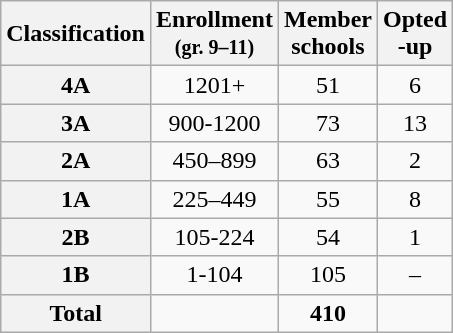<table class="wikitable" style="text-align: center;">
<tr>
<th>Classification</th>
<th>Enrollment<br><small>(gr. 9–11)</small></th>
<th>Member<br>schools</th>
<th>Opted<br>-up</th>
</tr>
<tr>
<th>4A</th>
<td>1201+</td>
<td>51</td>
<td>6</td>
</tr>
<tr>
<th>3A</th>
<td>900-1200</td>
<td>73</td>
<td>13</td>
</tr>
<tr>
<th>2A</th>
<td>450–899</td>
<td>63</td>
<td>2</td>
</tr>
<tr>
<th>1A</th>
<td>225–449</td>
<td>55</td>
<td>8</td>
</tr>
<tr>
<th>2B</th>
<td>105-224</td>
<td>54</td>
<td>1</td>
</tr>
<tr>
<th>1B</th>
<td>1-104</td>
<td>105</td>
<td>–</td>
</tr>
<tr>
<th>Total</th>
<td colspan=1></td>
<td><strong>410</strong></td>
</tr>
</table>
